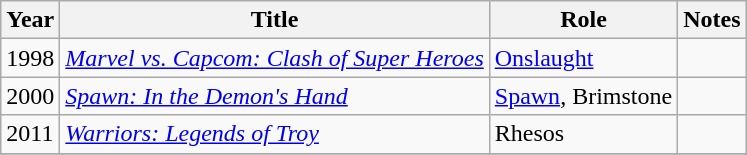<table class="wikitable sortable plainrowheaders" style="white-space:nowrap">
<tr>
<th>Year</th>
<th>Title</th>
<th>Role</th>
<th>Notes</th>
</tr>
<tr>
<td>1998</td>
<td><em><a href='#'>Marvel vs. Capcom: Clash of Super Heroes</a></em></td>
<td><a href='#'>Onslaught</a></td>
<td></td>
</tr>
<tr>
<td>2000</td>
<td><em><a href='#'>Spawn: In the Demon's Hand</a></em></td>
<td><a href='#'>Spawn</a>, Brimstone</td>
<td></td>
</tr>
<tr>
<td>2011</td>
<td><em><a href='#'>Warriors: Legends of Troy</a></em></td>
<td>Rhesos</td>
<td></td>
</tr>
<tr>
</tr>
</table>
